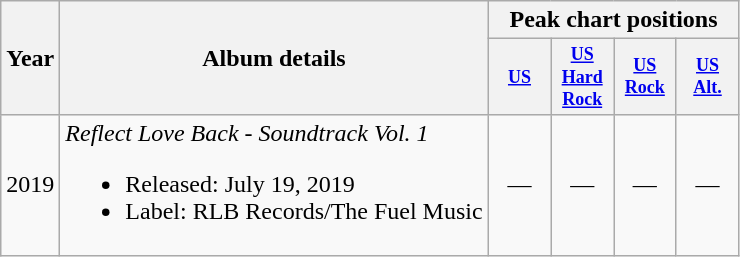<table class="wikitable" style="text-align:center;">
<tr>
<th rowspan="2">Year</th>
<th rowspan="2">Album details</th>
<th colspan="4">Peak chart positions</th>
</tr>
<tr>
<th style="width:3em;font-size:75%;"><a href='#'>US</a><br></th>
<th style="width:3em;font-size:75%;"><a href='#'>US<br>Hard<br>Rock</a><br></th>
<th style="width:3em;font-size:75%;"><a href='#'>US<br>Rock</a><br></th>
<th style="width:3em;font-size:75%;"><a href='#'>US<br>Alt.</a><br></th>
</tr>
<tr>
<td>2019</td>
<td style="text-align:left;"><em>Reflect Love Back - Soundtrack Vol. 1</em> <br><ul><li>Released: July 19, 2019</li><li>Label: RLB Records/The Fuel Music</li></ul></td>
<td>—</td>
<td>—</td>
<td>—</td>
<td>—</td>
</tr>
</table>
